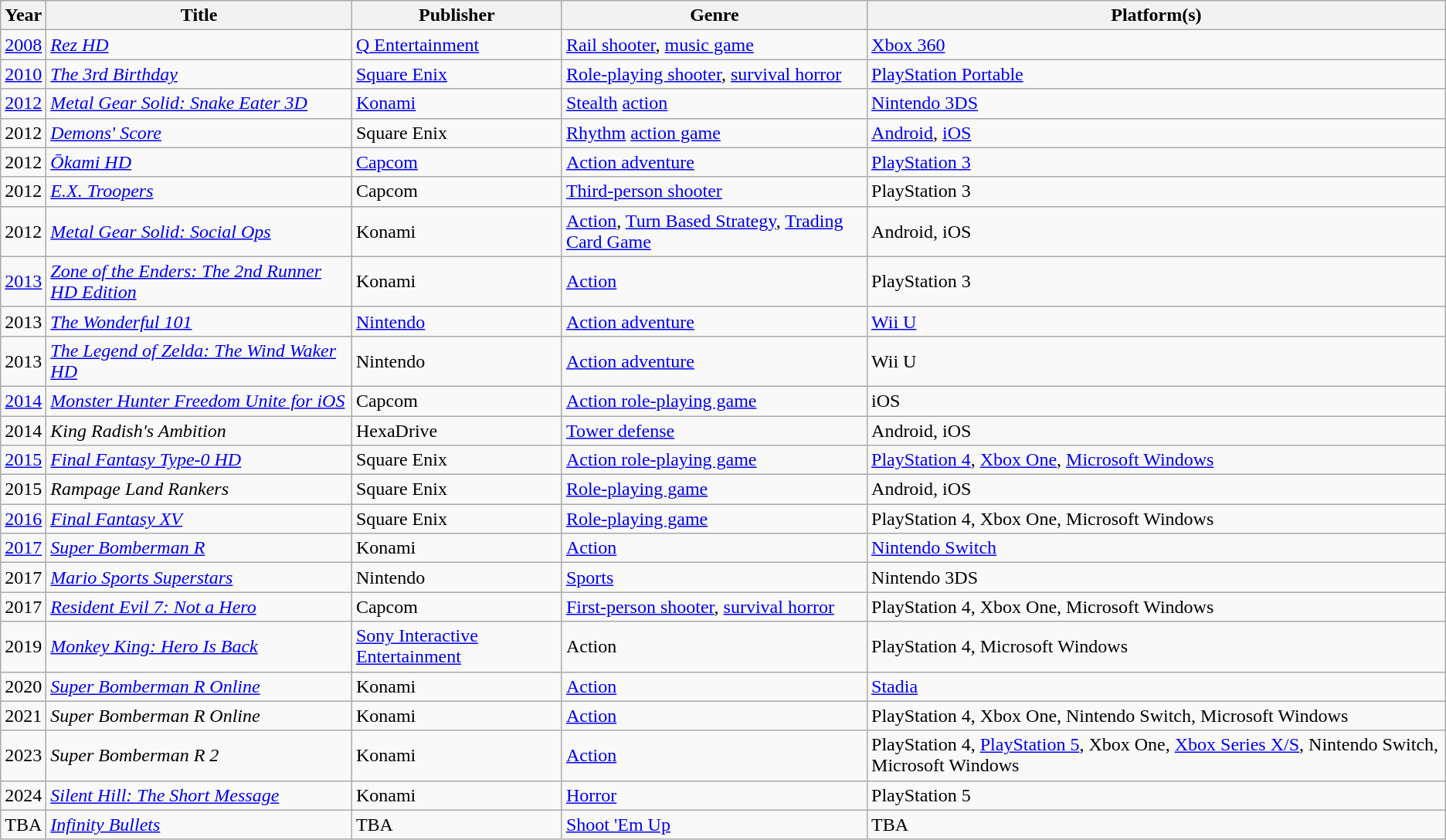<table class="wikitable sortable">
<tr>
<th>Year</th>
<th>Title</th>
<th>Publisher</th>
<th>Genre</th>
<th>Platform(s)</th>
</tr>
<tr>
<td><a href='#'>2008</a></td>
<td><em><a href='#'>Rez HD</a></em></td>
<td><a href='#'>Q Entertainment</a></td>
<td><a href='#'>Rail shooter</a>, <a href='#'>music game</a></td>
<td><a href='#'>Xbox 360</a></td>
</tr>
<tr>
<td><a href='#'>2010</a></td>
<td><em><a href='#'>The 3rd Birthday</a></em></td>
<td><a href='#'>Square Enix</a></td>
<td><a href='#'>Role-playing shooter</a>, <a href='#'>survival horror</a></td>
<td><a href='#'>PlayStation Portable</a></td>
</tr>
<tr>
<td><a href='#'>2012</a></td>
<td><em><a href='#'>Metal Gear Solid: Snake Eater 3D</a></em></td>
<td><a href='#'>Konami</a></td>
<td><a href='#'>Stealth</a> <a href='#'>action</a></td>
<td><a href='#'>Nintendo 3DS</a></td>
</tr>
<tr>
<td>2012</td>
<td><em><a href='#'>Demons' Score</a></em></td>
<td>Square Enix</td>
<td><a href='#'>Rhythm</a> <a href='#'>action game</a></td>
<td><a href='#'>Android</a>, <a href='#'>iOS</a></td>
</tr>
<tr>
<td>2012</td>
<td><em><a href='#'>Ōkami HD</a></em></td>
<td><a href='#'>Capcom</a></td>
<td><a href='#'>Action adventure</a></td>
<td><a href='#'>PlayStation 3</a></td>
</tr>
<tr>
<td>2012</td>
<td><em><a href='#'>E.X. Troopers</a></em></td>
<td>Capcom</td>
<td><a href='#'>Third-person shooter</a></td>
<td>PlayStation 3</td>
</tr>
<tr>
<td>2012</td>
<td><em><a href='#'>Metal Gear Solid: Social Ops</a></em></td>
<td>Konami</td>
<td><a href='#'>Action</a>, <a href='#'>Turn Based Strategy</a>, <a href='#'>Trading Card Game</a></td>
<td>Android, iOS</td>
</tr>
<tr>
<td><a href='#'>2013</a></td>
<td><em><a href='#'>Zone of the Enders: The 2nd Runner HD Edition</a></em></td>
<td>Konami</td>
<td><a href='#'>Action</a></td>
<td>PlayStation 3</td>
</tr>
<tr>
<td>2013</td>
<td><em><a href='#'>The Wonderful 101</a></em></td>
<td><a href='#'>Nintendo</a></td>
<td><a href='#'>Action adventure</a></td>
<td><a href='#'>Wii U</a></td>
</tr>
<tr>
<td>2013</td>
<td><em><a href='#'>The Legend of Zelda: The Wind Waker HD</a></em></td>
<td>Nintendo</td>
<td><a href='#'>Action adventure</a></td>
<td>Wii U</td>
</tr>
<tr>
<td><a href='#'>2014</a></td>
<td><em><a href='#'>Monster Hunter Freedom Unite for iOS</a></em></td>
<td>Capcom</td>
<td><a href='#'>Action role-playing game</a></td>
<td>iOS</td>
</tr>
<tr>
<td>2014</td>
<td><em>King Radish's Ambition</em></td>
<td>HexaDrive</td>
<td><a href='#'>Tower defense</a></td>
<td>Android, iOS</td>
</tr>
<tr>
<td><a href='#'>2015</a></td>
<td><em><a href='#'>Final Fantasy Type-0 HD</a></em></td>
<td>Square Enix</td>
<td><a href='#'>Action role-playing game</a></td>
<td><a href='#'>PlayStation 4</a>, <a href='#'>Xbox One</a>, <a href='#'>Microsoft Windows</a></td>
</tr>
<tr>
<td>2015</td>
<td><em>Rampage Land Rankers</em></td>
<td>Square Enix</td>
<td><a href='#'>Role-playing game</a></td>
<td>Android, iOS</td>
</tr>
<tr>
<td><a href='#'>2016</a></td>
<td><em><a href='#'>Final Fantasy XV</a></em></td>
<td>Square Enix</td>
<td><a href='#'>Role-playing game</a></td>
<td>PlayStation 4, Xbox One, Microsoft Windows</td>
</tr>
<tr>
<td><a href='#'>2017</a></td>
<td><em><a href='#'>Super Bomberman R</a></em></td>
<td>Konami</td>
<td><a href='#'>Action</a></td>
<td><a href='#'>Nintendo Switch</a></td>
</tr>
<tr>
<td>2017</td>
<td><em><a href='#'>Mario Sports Superstars</a></em></td>
<td>Nintendo</td>
<td><a href='#'>Sports</a></td>
<td>Nintendo 3DS</td>
</tr>
<tr>
<td>2017</td>
<td><em><a href='#'>Resident Evil 7: Not a Hero</a></em></td>
<td>Capcom</td>
<td><a href='#'>First-person shooter</a>, <a href='#'>survival horror</a></td>
<td>PlayStation 4, Xbox One, Microsoft Windows</td>
</tr>
<tr>
<td>2019</td>
<td><em><a href='#'>Monkey King: Hero Is Back</a></em></td>
<td><a href='#'>Sony Interactive Entertainment</a></td>
<td>Action</td>
<td>PlayStation 4, Microsoft Windows</td>
</tr>
<tr>
<td>2020</td>
<td><em><a href='#'>Super Bomberman R Online</a></em></td>
<td>Konami</td>
<td><a href='#'>Action</a></td>
<td><a href='#'>Stadia</a></td>
</tr>
<tr>
<td>2021</td>
<td><em>Super Bomberman R Online</em></td>
<td>Konami</td>
<td><a href='#'>Action</a></td>
<td>PlayStation 4, Xbox One, Nintendo Switch, Microsoft Windows</td>
</tr>
<tr>
<td>2023</td>
<td><em>Super Bomberman R 2</em></td>
<td>Konami</td>
<td><a href='#'>Action</a></td>
<td>PlayStation 4, <a href='#'>PlayStation 5</a>, Xbox One, <a href='#'>Xbox Series X/S</a>, Nintendo Switch, Microsoft Windows</td>
</tr>
<tr>
<td>2024</td>
<td><em><a href='#'>Silent Hill: The Short Message</a></em></td>
<td>Konami</td>
<td><a href='#'>Horror</a></td>
<td>PlayStation 5</td>
</tr>
<tr>
<td>TBA</td>
<td><em><a href='#'>Infinity Bullets</a></em></td>
<td>TBA</td>
<td><a href='#'>Shoot 'Em Up</a></td>
<td>TBA</td>
</tr>
</table>
